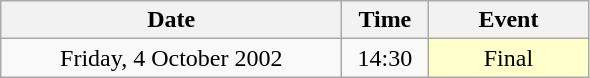<table class = "wikitable" style="text-align:center;">
<tr>
<th width=220>Date</th>
<th width=50>Time</th>
<th width=100>Event</th>
</tr>
<tr>
<td>Friday, 4 October 2002</td>
<td>14:30</td>
<td bgcolor=ffffcc>Final</td>
</tr>
</table>
